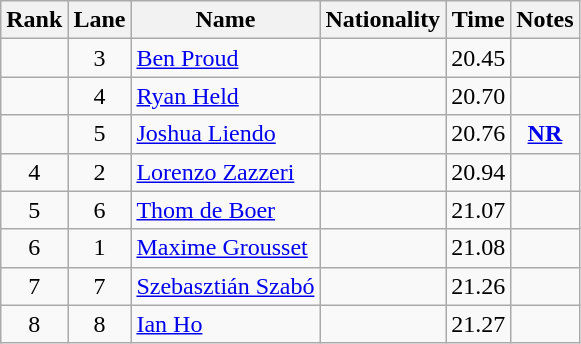<table class="wikitable sortable" style="text-align:center">
<tr>
<th>Rank</th>
<th>Lane</th>
<th>Name</th>
<th>Nationality</th>
<th>Time</th>
<th>Notes</th>
</tr>
<tr>
<td></td>
<td>3</td>
<td align=left><a href='#'>Ben Proud</a></td>
<td align=left></td>
<td>20.45</td>
<td></td>
</tr>
<tr>
<td></td>
<td>4</td>
<td align=left><a href='#'>Ryan Held</a></td>
<td align=left></td>
<td>20.70</td>
<td></td>
</tr>
<tr>
<td></td>
<td>5</td>
<td align=left><a href='#'>Joshua Liendo</a></td>
<td align=left></td>
<td>20.76</td>
<td><strong><a href='#'>NR</a></strong></td>
</tr>
<tr>
<td>4</td>
<td>2</td>
<td align=left><a href='#'>Lorenzo Zazzeri</a></td>
<td align=left></td>
<td>20.94</td>
<td></td>
</tr>
<tr>
<td>5</td>
<td>6</td>
<td align=left><a href='#'>Thom de Boer</a></td>
<td align=left></td>
<td>21.07</td>
<td></td>
</tr>
<tr>
<td>6</td>
<td>1</td>
<td align=left><a href='#'>Maxime Grousset</a></td>
<td align=left></td>
<td>21.08</td>
<td></td>
</tr>
<tr>
<td>7</td>
<td>7</td>
<td align=left><a href='#'>Szebasztián Szabó</a></td>
<td align=left></td>
<td>21.26</td>
<td></td>
</tr>
<tr>
<td>8</td>
<td>8</td>
<td align=left><a href='#'>Ian Ho</a></td>
<td align=left></td>
<td>21.27</td>
<td></td>
</tr>
</table>
